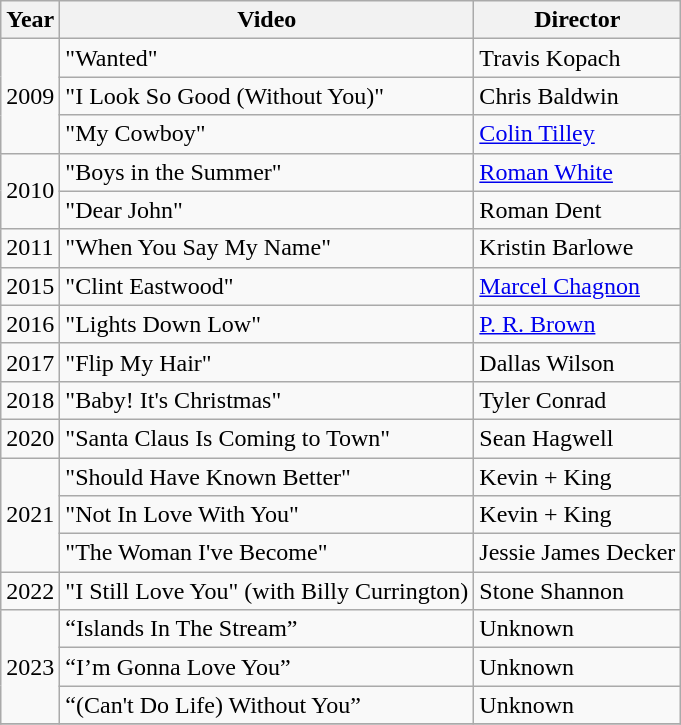<table class="wikitable">
<tr>
<th>Year</th>
<th>Video</th>
<th>Director</th>
</tr>
<tr>
<td rowspan="3">2009</td>
<td>"Wanted"</td>
<td>Travis Kopach</td>
</tr>
<tr>
<td>"I Look So Good (Without You)"</td>
<td>Chris Baldwin</td>
</tr>
<tr>
<td>"My Cowboy"</td>
<td><a href='#'>Colin Tilley</a></td>
</tr>
<tr>
<td rowspan=2>2010</td>
<td>"Boys in the Summer"</td>
<td><a href='#'>Roman White</a></td>
</tr>
<tr>
<td>"Dear John"</td>
<td>Roman Dent</td>
</tr>
<tr>
<td>2011</td>
<td>"When You Say My Name"</td>
<td>Kristin Barlowe</td>
</tr>
<tr>
<td>2015</td>
<td>"Clint Eastwood"</td>
<td><a href='#'>Marcel Chagnon</a></td>
</tr>
<tr>
<td>2016</td>
<td>"Lights Down Low"</td>
<td><a href='#'>P. R. Brown</a></td>
</tr>
<tr>
<td>2017</td>
<td>"Flip My Hair"</td>
<td>Dallas Wilson </td>
</tr>
<tr>
<td>2018</td>
<td>"Baby! It's Christmas"</td>
<td>Tyler Conrad </td>
</tr>
<tr>
<td>2020</td>
<td>"Santa Claus Is Coming to Town"</td>
<td>Sean Hagwell </td>
</tr>
<tr>
<td rowspan="3">2021</td>
<td>"Should Have Known Better"</td>
<td>Kevin + King </td>
</tr>
<tr>
<td>"Not In Love With You"</td>
<td>Kevin + King </td>
</tr>
<tr>
<td>"The Woman I've Become"</td>
<td>Jessie James Decker</td>
</tr>
<tr>
<td>2022</td>
<td>"I Still Love You" (with Billy Currington)</td>
<td>Stone Shannon</td>
</tr>
<tr>
<td rowspan="3">2023</td>
<td>“Islands In The Stream”</td>
<td>Unknown</td>
</tr>
<tr>
<td>“I’m Gonna Love You”</td>
<td>Unknown</td>
</tr>
<tr>
<td>“(Can't Do Life) Without You”</td>
<td>Unknown</td>
</tr>
<tr>
</tr>
</table>
